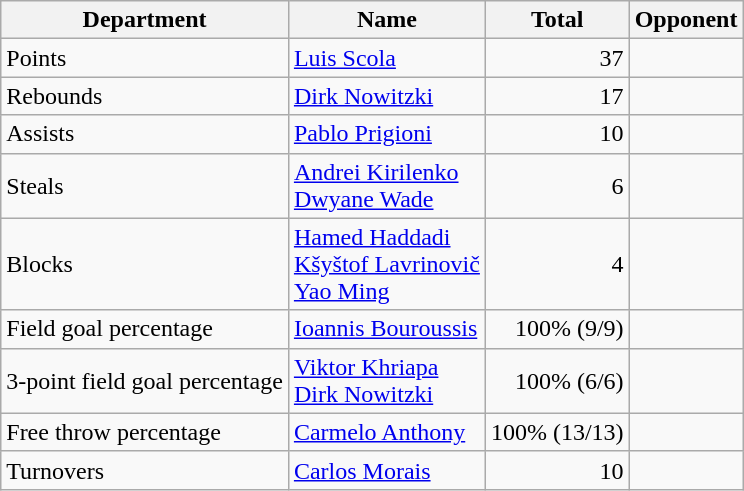<table class=wikitable>
<tr>
<th>Department</th>
<th>Name</th>
<th>Total</th>
<th>Opponent</th>
</tr>
<tr>
<td>Points</td>
<td> <a href='#'>Luis Scola</a></td>
<td align=right>37</td>
<td></td>
</tr>
<tr>
<td>Rebounds</td>
<td> <a href='#'>Dirk Nowitzki</a></td>
<td align=right>17</td>
<td></td>
</tr>
<tr>
<td>Assists</td>
<td> <a href='#'>Pablo Prigioni</a></td>
<td align=right>10</td>
<td></td>
</tr>
<tr>
<td>Steals</td>
<td> <a href='#'>Andrei Kirilenko</a><br> <a href='#'>Dwyane Wade</a></td>
<td align=right>6</td>
<td><br></td>
</tr>
<tr>
<td>Blocks</td>
<td> <a href='#'>Hamed Haddadi</a><br> <a href='#'>Kšyštof Lavrinovič</a><br> <a href='#'>Yao Ming</a></td>
<td align=right>4</td>
<td><br><br></td>
</tr>
<tr>
<td>Field goal percentage</td>
<td> <a href='#'>Ioannis Bouroussis</a></td>
<td align=right>100% (9/9)</td>
<td></td>
</tr>
<tr>
<td>3-point field goal percentage</td>
<td> <a href='#'>Viktor Khriapa</a><br> <a href='#'>Dirk Nowitzki</a></td>
<td align=right>100% (6/6)</td>
<td><br></td>
</tr>
<tr>
<td>Free throw percentage</td>
<td> <a href='#'>Carmelo Anthony</a></td>
<td align=right>100% (13/13)</td>
<td></td>
</tr>
<tr>
<td>Turnovers</td>
<td> <a href='#'>Carlos Morais</a></td>
<td align=right>10</td>
<td></td>
</tr>
</table>
